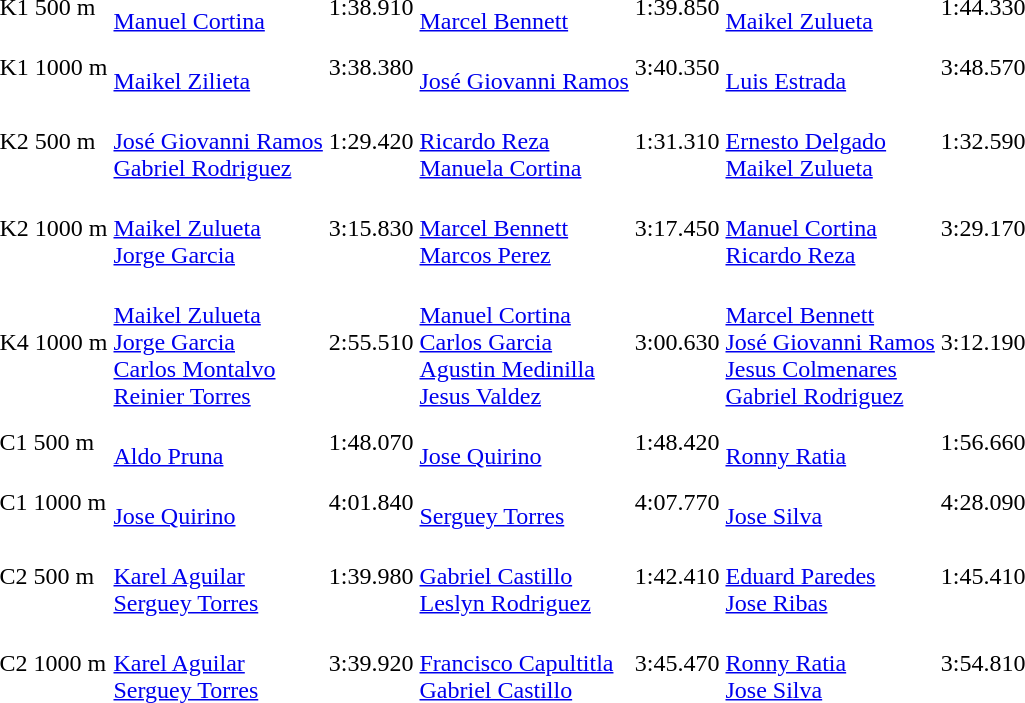<table>
<tr>
<td>K1 500 m</td>
<td><br><a href='#'>Manuel Cortina</a></td>
<td>1:38.910</td>
<td><br><a href='#'>Marcel Bennett</a></td>
<td>1:39.850</td>
<td><br><a href='#'>Maikel Zulueta</a></td>
<td>1:44.330</td>
</tr>
<tr>
<td>K1 1000 m</td>
<td><br><a href='#'>Maikel Zilieta</a></td>
<td>3:38.380</td>
<td><br><a href='#'>José Giovanni Ramos</a></td>
<td>3:40.350</td>
<td><br><a href='#'>Luis Estrada</a></td>
<td>3:48.570</td>
</tr>
<tr>
<td>K2 500 m</td>
<td><br><a href='#'>José Giovanni Ramos</a><br><a href='#'>Gabriel Rodriguez</a></td>
<td>1:29.420</td>
<td><br><a href='#'>Ricardo Reza</a><br><a href='#'>Manuela Cortina</a></td>
<td>1:31.310</td>
<td><br><a href='#'>Ernesto Delgado</a><br><a href='#'>Maikel Zulueta</a></td>
<td>1:32.590</td>
</tr>
<tr>
<td>K2 1000 m</td>
<td><br><a href='#'>Maikel Zulueta</a><br><a href='#'>Jorge Garcia</a></td>
<td>3:15.830</td>
<td><br><a href='#'>Marcel Bennett</a><br><a href='#'>Marcos Perez</a></td>
<td>3:17.450</td>
<td><br><a href='#'>Manuel Cortina</a><br><a href='#'>Ricardo Reza</a></td>
<td>3:29.170</td>
</tr>
<tr>
<td>K4 1000 m</td>
<td><br><a href='#'>Maikel Zulueta</a><br><a href='#'>Jorge Garcia</a><br><a href='#'>Carlos Montalvo</a><br><a href='#'>Reinier Torres</a></td>
<td>2:55.510</td>
<td><br><a href='#'>Manuel Cortina</a><br><a href='#'>Carlos Garcia</a><br><a href='#'>Agustin Medinilla</a><br><a href='#'>Jesus Valdez</a></td>
<td>3:00.630</td>
<td><br><a href='#'>Marcel Bennett</a><br><a href='#'>José Giovanni Ramos</a><br><a href='#'>Jesus Colmenares</a><br><a href='#'>Gabriel Rodriguez</a></td>
<td>3:12.190</td>
</tr>
<tr>
<td>C1 500 m</td>
<td><br><a href='#'>Aldo Pruna</a></td>
<td>1:48.070</td>
<td><br><a href='#'>Jose Quirino</a></td>
<td>1:48.420</td>
<td><br><a href='#'>Ronny Ratia</a></td>
<td>1:56.660</td>
</tr>
<tr>
<td>C1 1000 m</td>
<td><br><a href='#'>Jose Quirino</a></td>
<td>4:01.840</td>
<td><br><a href='#'>Serguey Torres</a></td>
<td>4:07.770</td>
<td><br><a href='#'>Jose Silva</a></td>
<td>4:28.090</td>
</tr>
<tr>
<td>C2 500 m</td>
<td><br><a href='#'>Karel Aguilar</a><br><a href='#'>Serguey Torres</a></td>
<td>1:39.980</td>
<td><br><a href='#'>Gabriel Castillo</a><br><a href='#'>Leslyn Rodriguez</a></td>
<td>1:42.410</td>
<td><br><a href='#'>Eduard Paredes</a><br><a href='#'>Jose Ribas</a></td>
<td>1:45.410</td>
</tr>
<tr>
<td>C2 1000 m</td>
<td><br><a href='#'>Karel Aguilar</a><br><a href='#'>Serguey Torres</a></td>
<td>3:39.920</td>
<td><br><a href='#'>Francisco Capultitla</a><br><a href='#'>Gabriel Castillo</a></td>
<td>3:45.470</td>
<td><br><a href='#'>Ronny Ratia</a><br><a href='#'>Jose Silva</a></td>
<td>3:54.810</td>
</tr>
</table>
